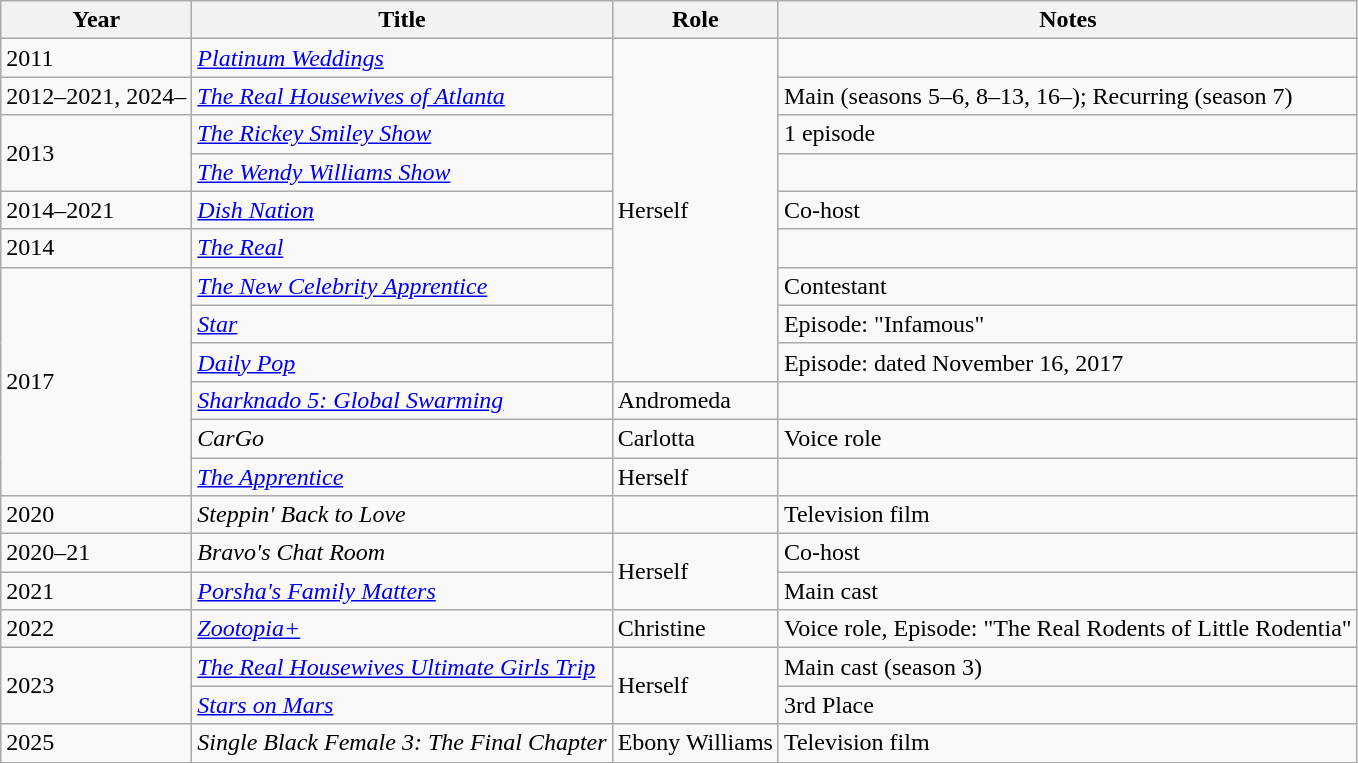<table class="wikitable sortable">
<tr>
<th>Year</th>
<th>Title</th>
<th>Role</th>
<th>Notes</th>
</tr>
<tr>
<td>2011</td>
<td><em><a href='#'>Platinum Weddings</a></em></td>
<td rowspan="9">Herself</td>
<td></td>
</tr>
<tr>
<td>2012–2021, 2024–</td>
<td><em><a href='#'>The Real Housewives of Atlanta</a></em></td>
<td>Main (seasons 5–6, 8–13, 16–); Recurring (season 7)</td>
</tr>
<tr>
<td rowspan="2">2013</td>
<td><em><a href='#'>The Rickey Smiley Show</a></em></td>
<td>1 episode</td>
</tr>
<tr>
<td><em><a href='#'>The Wendy Williams Show</a></em></td>
<td></td>
</tr>
<tr>
<td>2014–2021</td>
<td><em><a href='#'>Dish Nation</a></em></td>
<td>Co-host</td>
</tr>
<tr>
<td>2014</td>
<td><em><a href='#'>The Real</a></em></td>
<td></td>
</tr>
<tr>
<td rowspan="6">2017</td>
<td><em><a href='#'>The New Celebrity Apprentice</a></em></td>
<td>Contestant</td>
</tr>
<tr>
<td><em><a href='#'>Star</a></em></td>
<td>Episode: "Infamous"</td>
</tr>
<tr>
<td><em><a href='#'>Daily Pop</a></em></td>
<td>Episode: dated November 16, 2017</td>
</tr>
<tr>
<td><em><a href='#'>Sharknado 5: Global Swarming</a></em></td>
<td>Andromeda</td>
<td></td>
</tr>
<tr>
<td><em>CarGo</em></td>
<td>Carlotta</td>
<td>Voice role</td>
</tr>
<tr>
<td><em><a href='#'>The Apprentice</a></em></td>
<td>Herself</td>
<td></td>
</tr>
<tr>
<td>2020</td>
<td><em>Steppin' Back to Love</em></td>
<td></td>
<td>Television film</td>
</tr>
<tr>
<td>2020–21</td>
<td><em>Bravo's Chat Room</em></td>
<td rowspan="2">Herself</td>
<td>Co-host</td>
</tr>
<tr>
<td>2021</td>
<td><em><a href='#'>Porsha's Family Matters</a></em></td>
<td>Main cast</td>
</tr>
<tr>
<td>2022</td>
<td><em><a href='#'>Zootopia+</a></em></td>
<td>Christine</td>
<td>Voice role, Episode: "The Real Rodents of Little Rodentia"</td>
</tr>
<tr>
<td rowspan="2">2023</td>
<td><em><a href='#'>The Real Housewives Ultimate Girls Trip</a></em></td>
<td rowspan="2">Herself</td>
<td>Main cast (season 3)</td>
</tr>
<tr>
<td><em><a href='#'>Stars on Mars</a></em></td>
<td>3rd Place</td>
</tr>
<tr>
<td>2025</td>
<td><em>Single Black Female 3: The Final Chapter</em></td>
<td>Ebony Williams</td>
<td>Television film</td>
</tr>
</table>
